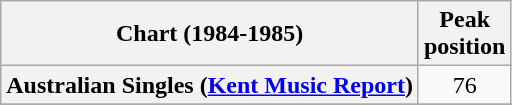<table class="wikitable plainrowheaders sortable" style="text-align:center;">
<tr>
<th>Chart (1984-1985)</th>
<th>Peak<br>position</th>
</tr>
<tr>
<th scope="row">Australian Singles (<a href='#'>Kent Music Report</a>)</th>
<td>76</td>
</tr>
<tr>
</tr>
<tr>
</tr>
<tr>
</tr>
<tr>
</tr>
<tr>
</tr>
</table>
